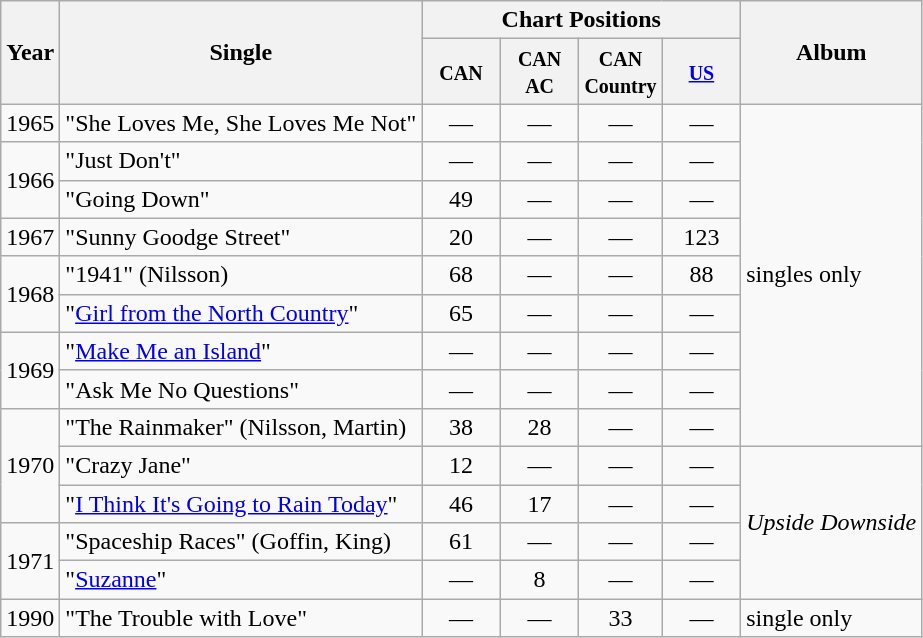<table class="wikitable">
<tr>
<th rowspan="2">Year</th>
<th rowspan="2">Single</th>
<th colspan="4">Chart Positions</th>
<th rowspan="2">Album</th>
</tr>
<tr>
<th width="45"><small>CAN</small></th>
<th width="45"><small>CAN AC</small></th>
<th width="45"><small>CAN Country</small></th>
<th width="45"><small><a href='#'>US</a></small></th>
</tr>
<tr>
<td>1965</td>
<td>"She Loves Me, She Loves Me Not"</td>
<td style="text-align:center;">—</td>
<td style="text-align:center;">—</td>
<td style="text-align:center;">—</td>
<td style="text-align:center;">—</td>
<td rowspan="9">singles only</td>
</tr>
<tr>
<td rowspan="2">1966</td>
<td>"Just Don't"</td>
<td style="text-align:center;">—</td>
<td style="text-align:center;">—</td>
<td style="text-align:center;">—</td>
<td style="text-align:center;">—</td>
</tr>
<tr>
<td>"Going Down"</td>
<td style="text-align:center;">49</td>
<td style="text-align:center;">—</td>
<td style="text-align:center;">—</td>
<td style="text-align:center;">—</td>
</tr>
<tr>
<td>1967</td>
<td>"Sunny Goodge Street"</td>
<td style="text-align:center;">20</td>
<td style="text-align:center;">—</td>
<td style="text-align:center;">—</td>
<td style="text-align:center;">123</td>
</tr>
<tr>
<td rowspan="2">1968</td>
<td>"1941" (Nilsson)</td>
<td style="text-align:center;">68</td>
<td style="text-align:center;">—</td>
<td style="text-align:center;">—</td>
<td style="text-align:center;">88</td>
</tr>
<tr>
<td>"<a href='#'>Girl from the North Country</a>"</td>
<td style="text-align:center;">65</td>
<td style="text-align:center;">—</td>
<td style="text-align:center;">—</td>
<td style="text-align:center;">—</td>
</tr>
<tr>
<td rowspan="2">1969</td>
<td>"<a href='#'>Make Me an Island</a>"</td>
<td style="text-align:center;">—</td>
<td style="text-align:center;">—</td>
<td style="text-align:center;">—</td>
<td style="text-align:center;">—</td>
</tr>
<tr>
<td>"Ask Me No Questions"</td>
<td style="text-align:center;">—</td>
<td style="text-align:center;">—</td>
<td style="text-align:center;">—</td>
<td style="text-align:center;">—</td>
</tr>
<tr>
<td rowspan="3">1970</td>
<td>"The Rainmaker" (Nilsson, Martin)</td>
<td style="text-align:center;">38</td>
<td style="text-align:center;">28</td>
<td style="text-align:center;">—</td>
<td style="text-align:center;">—</td>
</tr>
<tr>
<td>"Crazy Jane"</td>
<td style="text-align:center;">12</td>
<td style="text-align:center;">—</td>
<td style="text-align:center;">—</td>
<td style="text-align:center;">—</td>
<td rowspan="4"><em>Upside Downside</em></td>
</tr>
<tr>
<td>"<a href='#'>I Think It's Going to Rain Today</a>"</td>
<td style="text-align:center;">46</td>
<td style="text-align:center;">17</td>
<td style="text-align:center;">—</td>
<td style="text-align:center;">—</td>
</tr>
<tr>
<td rowspan="2">1971</td>
<td>"Spaceship Races" (Goffin, King)</td>
<td style="text-align:center;">61</td>
<td style="text-align:center;">—</td>
<td style="text-align:center;">—</td>
<td style="text-align:center;">—</td>
</tr>
<tr>
<td>"<a href='#'>Suzanne</a>"</td>
<td style="text-align:center;">—</td>
<td style="text-align:center;">8</td>
<td style="text-align:center;">—</td>
<td style="text-align:center;">—</td>
</tr>
<tr>
<td>1990</td>
<td>"The Trouble with Love"</td>
<td style="text-align:center;">—</td>
<td style="text-align:center;">—</td>
<td style="text-align:center;">33</td>
<td style="text-align:center;">—</td>
<td>single only</td>
</tr>
</table>
